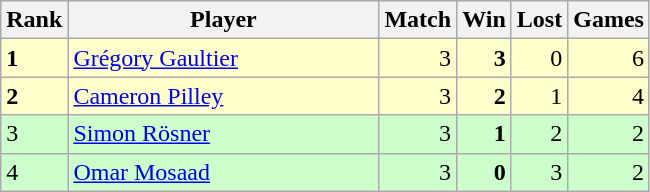<table class="wikitable">
<tr>
<th width=20>Rank</th>
<th width=200>Player</th>
<th width=20>Match</th>
<th width=20>Win</th>
<th width=20>Lost</th>
<th width=20>Games</th>
</tr>
<tr style="text-align:right; background:#ffc;">
<td align="left"><strong>1</strong></td>
<td style="text-align:left;"> <a href='#'>Grégory Gaultier</a></td>
<td>3</td>
<td><strong>3</strong></td>
<td>0</td>
<td>6</td>
</tr>
<tr style="text-align:right; background:#ffc;">
<td align="left"><strong>2</strong></td>
<td style="text-align:left;"> <a href='#'>Cameron Pilley</a></td>
<td>3</td>
<td><strong>2</strong></td>
<td>1</td>
<td>4</td>
</tr>
<tr style="text-align:right; background:#cfc;">
<td align="left">3</td>
<td style="text-align:left;"> <a href='#'>Simon Rösner</a></td>
<td>3</td>
<td><strong>1</strong></td>
<td>2</td>
<td>2</td>
</tr>
<tr style="text-align:right; background:#cfc;">
<td align="left">4</td>
<td style="text-align:left;"> <a href='#'>Omar Mosaad</a></td>
<td>3</td>
<td><strong>0</strong></td>
<td>3</td>
<td>2</td>
</tr>
</table>
